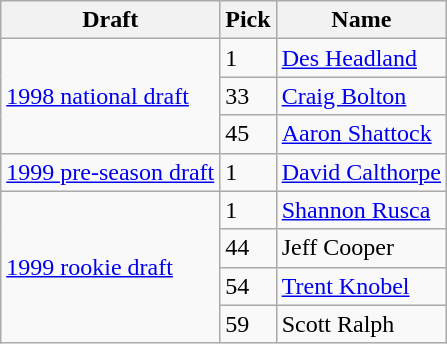<table class="wikitable plainrowheaders">
<tr>
<th scope="col"><strong>Draft</strong></th>
<th scope="col"><strong>Pick</strong></th>
<th scope="col"><strong>Name</strong></th>
</tr>
<tr>
<th rowspan= "3" style="font-weight: normal; background: #F9F9F9; text-align: left;"><a href='#'>1998 national draft</a></th>
<td>1</td>
<td><a href='#'>Des Headland</a></td>
</tr>
<tr>
<td>33</td>
<td><a href='#'>Craig Bolton</a></td>
</tr>
<tr>
<td>45</td>
<td><a href='#'>Aaron Shattock</a></td>
</tr>
<tr>
<td><a href='#'>1999 pre-season draft</a></td>
<td>1</td>
<td><a href='#'>David Calthorpe</a></td>
</tr>
<tr>
<th rowspan= "4" style="font-weight: normal; background: #F9F9F9; text-align: left;"><a href='#'>1999 rookie draft</a></th>
<td>1</td>
<td><a href='#'>Shannon Rusca</a></td>
</tr>
<tr>
<td>44</td>
<td>Jeff Cooper</td>
</tr>
<tr>
<td>54</td>
<td><a href='#'>Trent Knobel</a></td>
</tr>
<tr>
<td>59</td>
<td>Scott Ralph</td>
</tr>
</table>
